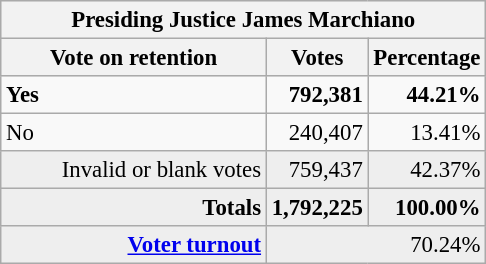<table class="wikitable" style="font-size: 95%;">
<tr style="background-color:#E9E9E9">
<th colspan="3">Presiding Justice James Marchiano</th>
</tr>
<tr bgcolor="#EEEEEE" align="center">
<th style="width: 170px">Vote on retention</th>
<th style="width: 50px">Votes</th>
<th style="width: 40px">Percentage</th>
</tr>
<tr>
<td><strong>Yes</strong></td>
<td align="right"><strong>792,381</strong></td>
<td align="right"><strong>44.21%</strong></td>
</tr>
<tr>
<td>No</td>
<td align="right">240,407</td>
<td align="right">13.41%</td>
</tr>
<tr bgcolor="#EEEEEE">
<td align="right">Invalid or blank votes</td>
<td align="right">759,437</td>
<td align="right">42.37%</td>
</tr>
<tr bgcolor="#EEEEEE">
<td align="right"><strong>Totals</strong></td>
<td align="right"><strong>1,792,225</strong></td>
<td align="right"><strong>100.00%</strong></td>
</tr>
<tr bgcolor="#EEEEEE">
<td align="right"><strong><a href='#'>Voter turnout</a></strong></td>
<td colspan="2" align="right">70.24%</td>
</tr>
</table>
